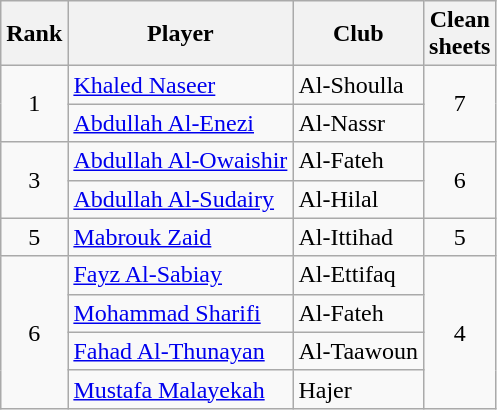<table class="wikitable" style="text-align:center">
<tr>
<th>Rank</th>
<th>Player</th>
<th>Club</th>
<th>Clean<br>sheets</th>
</tr>
<tr>
<td rowspan=2>1</td>
<td align="left"> <a href='#'>Khaled Naseer</a></td>
<td align="left">Al-Shoulla</td>
<td rowspan=2>7</td>
</tr>
<tr>
<td align="left"> <a href='#'>Abdullah Al-Enezi</a></td>
<td align="left">Al-Nassr</td>
</tr>
<tr>
<td rowspan=2>3</td>
<td align="left"> <a href='#'>Abdullah Al-Owaishir</a></td>
<td align="left">Al-Fateh</td>
<td rowspan=2>6</td>
</tr>
<tr>
<td align="left"> <a href='#'>Abdullah Al-Sudairy</a></td>
<td align="left">Al-Hilal</td>
</tr>
<tr>
<td>5</td>
<td align="left"> <a href='#'>Mabrouk Zaid</a></td>
<td align="left">Al-Ittihad</td>
<td>5</td>
</tr>
<tr>
<td rowspan=4>6</td>
<td align="left"> <a href='#'>Fayz Al-Sabiay</a></td>
<td align="left">Al-Ettifaq</td>
<td rowspan=4>4</td>
</tr>
<tr>
<td align="left"> <a href='#'>Mohammad Sharifi</a></td>
<td align="left">Al-Fateh</td>
</tr>
<tr>
<td align="left"> <a href='#'>Fahad Al-Thunayan</a></td>
<td align="left">Al-Taawoun</td>
</tr>
<tr>
<td align="left"> <a href='#'>Mustafa Malayekah</a></td>
<td align="left">Hajer</td>
</tr>
</table>
